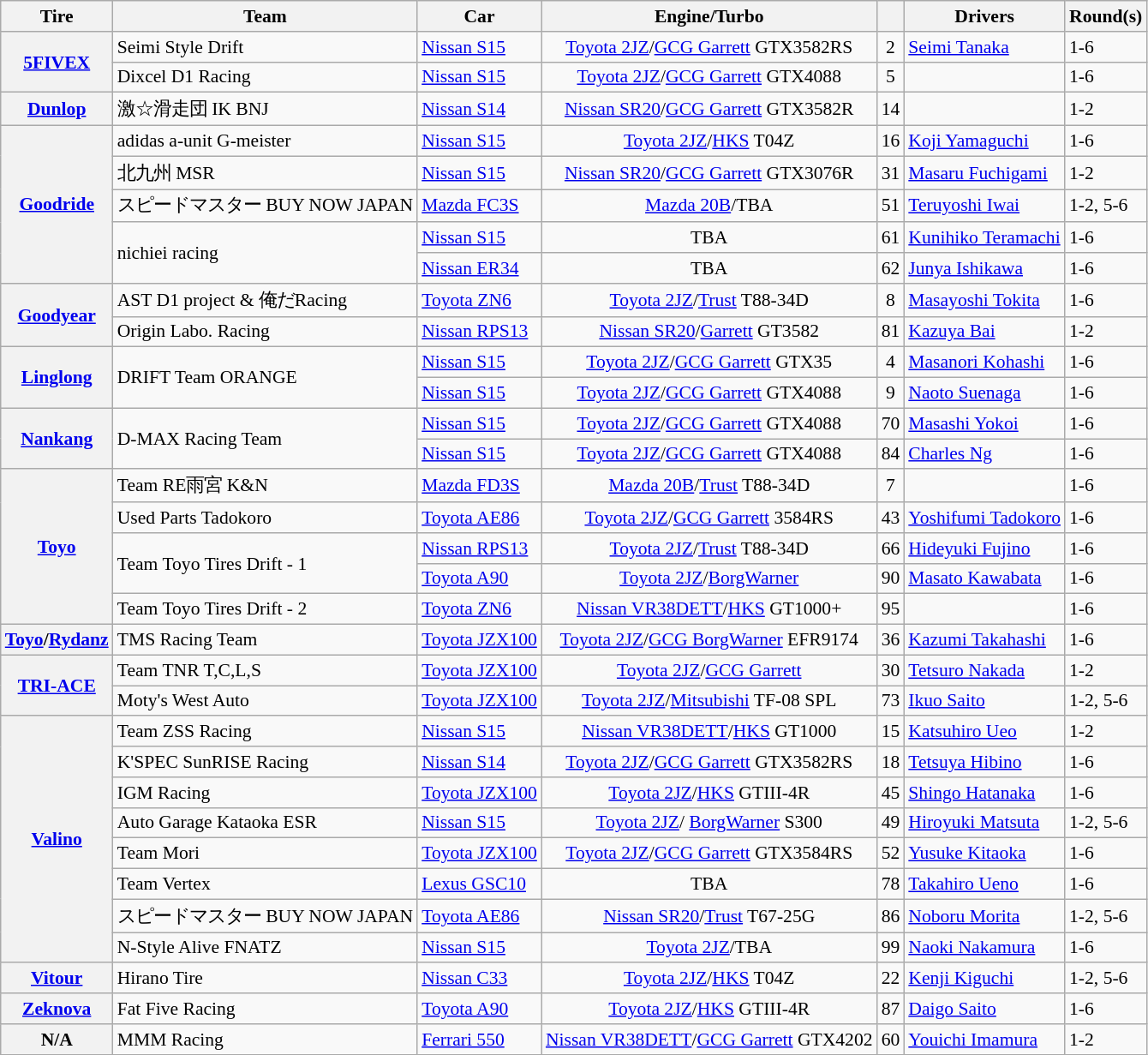<table class="wikitable" style="font-size: 90%">
<tr>
<th>Tire</th>
<th>Team</th>
<th>Car</th>
<th>Engine/Turbo</th>
<th></th>
<th>Drivers</th>
<th>Round(s)</th>
</tr>
<tr>
<th rowspan=2><a href='#'>5FIVEX</a></th>
<td>Seimi Style Drift</td>
<td><a href='#'>Nissan S15</a></td>
<td align="center"><a href='#'>Toyota 2JZ</a>/<a href='#'>GCG Garrett</a> GTX3582RS</td>
<td align=center>2</td>
<td> <a href='#'>Seimi Tanaka</a></td>
<td>1-6</td>
</tr>
<tr>
<td>Dixcel D1 Racing</td>
<td><a href='#'>Nissan S15</a></td>
<td align="center"><a href='#'>Toyota 2JZ</a>/<a href='#'>GCG Garrett</a> GTX4088</td>
<td align=center>5</td>
<td> </td>
<td>1-6</td>
</tr>
<tr>
<th rowspan=1><a href='#'>Dunlop</a></th>
<td>激☆滑走団 IK BNJ</td>
<td><a href='#'>Nissan S14</a></td>
<td align="center"><a href='#'>Nissan SR20</a>/<a href='#'>GCG Garrett</a> GTX3582R</td>
<td align=center>14</td>
<td> </td>
<td>1-2</td>
</tr>
<tr>
<th rowspan=5><a href='#'>Goodride</a></th>
<td>adidas a-unit G-meister</td>
<td><a href='#'>Nissan S15</a></td>
<td align="center"><a href='#'>Toyota 2JZ</a>/<a href='#'>HKS</a> T04Z</td>
<td align=center>16</td>
<td> <a href='#'>Koji Yamaguchi</a></td>
<td>1-6</td>
</tr>
<tr>
<td>北九州 MSR</td>
<td><a href='#'>Nissan S15</a></td>
<td align="center"><a href='#'>Nissan SR20</a>/<a href='#'>GCG Garrett</a> GTX3076R</td>
<td align=center>31</td>
<td> <a href='#'>Masaru Fuchigami</a></td>
<td>1-2</td>
</tr>
<tr>
<td>スピードマスター BUY NOW JAPAN</td>
<td><a href='#'>Mazda FC3S</a></td>
<td align="center"><a href='#'> Mazda 20B</a>/TBA</td>
<td align=center>51</td>
<td> <a href='#'>Teruyoshi Iwai</a></td>
<td>1-2, 5-6</td>
</tr>
<tr>
<td rowspan=2>nichiei racing</td>
<td><a href='#'>Nissan S15</a></td>
<td align="center">TBA</td>
<td align=center>61</td>
<td> <a href='#'>Kunihiko Teramachi</a></td>
<td>1-6</td>
</tr>
<tr>
<td><a href='#'>Nissan ER34</a></td>
<td align="center">TBA</td>
<td align=center>62</td>
<td> <a href='#'>Junya Ishikawa</a></td>
<td>1-6</td>
</tr>
<tr>
<th rowspan=2><a href='#'>Goodyear</a></th>
<td>AST D1 project & 俺だRacing</td>
<td><a href='#'>Toyota ZN6</a></td>
<td align="center"><a href='#'>Toyota 2JZ</a>/<a href='#'>Trust</a> T88-34D</td>
<td align=center>8</td>
<td> <a href='#'>Masayoshi Tokita</a></td>
<td>1-6</td>
</tr>
<tr>
<td>Origin Labo. Racing</td>
<td><a href='#'>Nissan RPS13</a></td>
<td align="center"><a href='#'>Nissan SR20</a>/<a href='#'>Garrett</a> GT3582</td>
<td align=center>81</td>
<td> <a href='#'>Kazuya Bai</a></td>
<td>1-2</td>
</tr>
<tr>
<th rowspan=2><a href='#'>Linglong</a></th>
<td rowspan=2>DRIFT Team ORANGE</td>
<td><a href='#'>Nissan S15</a></td>
<td align="center"><a href='#'>Toyota 2JZ</a>/<a href='#'>GCG Garrett</a> GTX35</td>
<td align=center>4</td>
<td> <a href='#'>Masanori Kohashi</a></td>
<td>1-6</td>
</tr>
<tr>
<td><a href='#'>Nissan S15</a></td>
<td align="center"><a href='#'>Toyota 2JZ</a>/<a href='#'>GCG Garrett</a> GTX4088</td>
<td align=center>9</td>
<td> <a href='#'>Naoto Suenaga</a></td>
<td>1-6</td>
</tr>
<tr>
<th rowspan=2><a href='#'>Nankang</a></th>
<td rowspan=2>D-MAX Racing Team</td>
<td><a href='#'>Nissan S15</a></td>
<td align="center"><a href='#'>Toyota 2JZ</a>/<a href='#'>GCG Garrett</a> GTX4088</td>
<td align=center>70</td>
<td> <a href='#'>Masashi Yokoi</a></td>
<td>1-6</td>
</tr>
<tr>
<td><a href='#'>Nissan S15</a></td>
<td align="center"><a href='#'>Toyota 2JZ</a>/<a href='#'>GCG Garrett</a> GTX4088</td>
<td align=center>84</td>
<td> <a href='#'>Charles Ng</a></td>
<td>1-6</td>
</tr>
<tr>
<th rowspan=5><a href='#'>Toyo</a></th>
<td>Team RE雨宮 K&N</td>
<td><a href='#'>Mazda FD3S</a></td>
<td align="center"><a href='#'> Mazda 20B</a>/<a href='#'>Trust</a> T88-34D</td>
<td align=center>7</td>
<td> </td>
<td>1-6</td>
</tr>
<tr>
<td>Used Parts Tadokoro</td>
<td><a href='#'>Toyota AE86</a></td>
<td align="center"><a href='#'>Toyota 2JZ</a>/<a href='#'>GCG Garrett</a> 3584RS</td>
<td align=center>43</td>
<td> <a href='#'>Yoshifumi Tadokoro</a></td>
<td>1-6</td>
</tr>
<tr>
<td rowspan=2>Team Toyo Tires Drift - 1</td>
<td><a href='#'>Nissan RPS13</a></td>
<td align="center"><a href='#'>Toyota 2JZ</a>/<a href='#'>Trust</a> T88-34D</td>
<td align=center>66</td>
<td> <a href='#'>Hideyuki Fujino</a></td>
<td>1-6</td>
</tr>
<tr>
<td><a href='#'>Toyota A90</a></td>
<td align="center"><a href='#'>Toyota 2JZ</a>/<a href='#'>BorgWarner</a></td>
<td align=center>90</td>
<td> <a href='#'>Masato Kawabata</a></td>
<td>1-6</td>
</tr>
<tr>
<td>Team Toyo Tires Drift - 2</td>
<td><a href='#'>Toyota ZN6</a></td>
<td align="center"><a href='#'> Nissan VR38DETT</a>/<a href='#'>HKS</a> GT1000+</td>
<td align=center>95</td>
<td> </td>
<td>1-6</td>
</tr>
<tr>
<th rowspan=1><a href='#'>Toyo</a>/<a href='#'>Rydanz</a></th>
<td>TMS Racing Team</td>
<td><a href='#'>Toyota JZX100</a></td>
<td align="center"><a href='#'>Toyota 2JZ</a>/<a href='#'>GCG BorgWarner</a> EFR9174</td>
<td align=center>36</td>
<td> <a href='#'> Kazumi Takahashi</a></td>
<td>1-6</td>
</tr>
<tr>
<th rowspan=2><a href='#'>TRI-ACE</a></th>
<td>Team TNR T,C,L,S</td>
<td><a href='#'>Toyota JZX100</a></td>
<td align="center"><a href='#'>Toyota 2JZ</a>/<a href='#'>GCG Garrett</a></td>
<td align=center>30</td>
<td> <a href='#'>Tetsuro Nakada</a></td>
<td>1-2</td>
</tr>
<tr>
<td>Moty's West Auto</td>
<td><a href='#'>Toyota JZX100</a></td>
<td align="center"><a href='#'>Toyota 2JZ</a>/<a href='#'>Mitsubishi</a> TF-08 SPL</td>
<td align=center>73</td>
<td> <a href='#'>Ikuo Saito</a></td>
<td>1-2, 5-6</td>
</tr>
<tr>
<th rowspan=8><a href='#'>Valino</a></th>
<td>Team ZSS Racing</td>
<td><a href='#'>Nissan S15</a></td>
<td align="center"><a href='#'> Nissan VR38DETT</a>/<a href='#'>HKS</a> GT1000</td>
<td align=center>15</td>
<td> <a href='#'>Katsuhiro Ueo</a></td>
<td>1-2</td>
</tr>
<tr>
<td>K'SPEC SunRISE Racing</td>
<td><a href='#'>Nissan S14</a></td>
<td align="center"><a href='#'>Toyota 2JZ</a>/<a href='#'>GCG Garrett</a> GTX3582RS</td>
<td align=center>18</td>
<td> <a href='#'>Tetsuya Hibino</a></td>
<td>1-6</td>
</tr>
<tr>
<td>IGM Racing</td>
<td><a href='#'>Toyota JZX100</a></td>
<td align="center"><a href='#'>Toyota 2JZ</a>/<a href='#'>HKS</a> GTIII-4R</td>
<td align=center>45</td>
<td> <a href='#'>Shingo Hatanaka</a></td>
<td>1-6</td>
</tr>
<tr>
<td>Auto Garage Kataoka ESR</td>
<td><a href='#'>Nissan S15</a></td>
<td align="center"><a href='#'>Toyota 2JZ</a>/ <a href='#'>BorgWarner</a> S300</td>
<td align=center>49</td>
<td> <a href='#'>Hiroyuki Matsuta</a></td>
<td>1-2, 5-6</td>
</tr>
<tr>
<td>Team Mori</td>
<td><a href='#'>Toyota JZX100</a></td>
<td align="center"><a href='#'>Toyota 2JZ</a>/<a href='#'>GCG Garrett</a> GTX3584RS</td>
<td align=center>52</td>
<td> <a href='#'>Yusuke Kitaoka</a></td>
<td>1-6</td>
</tr>
<tr>
<td>Team Vertex</td>
<td><a href='#'>Lexus GSC10</a></td>
<td align="center">TBA</td>
<td align=center>78</td>
<td> <a href='#'>Takahiro Ueno</a></td>
<td>1-6</td>
</tr>
<tr>
<td>スピードマスター BUY NOW JAPAN</td>
<td><a href='#'>Toyota AE86</a></td>
<td align="center"><a href='#'>Nissan SR20</a>/<a href='#'>Trust</a> T67-25G</td>
<td align=center>86</td>
<td> <a href='#'>Noboru Morita</a></td>
<td>1-2, 5-6</td>
</tr>
<tr>
<td>N-Style Alive FNATZ</td>
<td><a href='#'>Nissan S15</a></td>
<td align="center"><a href='#'>Toyota 2JZ</a>/TBA</td>
<td align=center>99</td>
<td> <a href='#'>Naoki Nakamura</a></td>
<td>1-6</td>
</tr>
<tr>
<th rowspan=1><a href='#'>Vitour</a></th>
<td>Hirano Tire</td>
<td><a href='#'>Nissan C33</a></td>
<td align="center"><a href='#'>Toyota 2JZ</a>/<a href='#'>HKS</a> T04Z</td>
<td align=center>22</td>
<td> <a href='#'>Kenji Kiguchi</a></td>
<td>1-2, 5-6</td>
</tr>
<tr>
<th rowspan=1><a href='#'>Zeknova</a></th>
<td>Fat Five Racing</td>
<td><a href='#'>Toyota A90</a></td>
<td align="center"><a href='#'>Toyota 2JZ</a>/<a href='#'>HKS</a> GTIII-4R</td>
<td align=center>87</td>
<td> <a href='#'>Daigo Saito</a></td>
<td>1-6</td>
</tr>
<tr>
<th rowspan=1>N/A</th>
<td>MMM Racing</td>
<td><a href='#'>Ferrari 550</a></td>
<td align="center"><a href='#'> Nissan VR38DETT</a>/<a href='#'>GCG Garrett</a> GTX4202</td>
<td align=center>60</td>
<td> <a href='#'>Youichi Imamura</a></td>
<td>1-2</td>
</tr>
<tr>
</tr>
</table>
